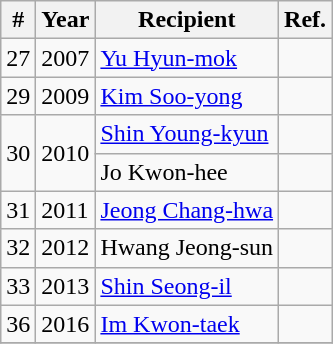<table class="wikitable">
<tr>
<th>#</th>
<th>Year</th>
<th>Recipient</th>
<th>Ref.</th>
</tr>
<tr>
<td>27</td>
<td>2007</td>
<td><a href='#'>Yu Hyun-mok</a></td>
<td></td>
</tr>
<tr>
<td>29</td>
<td>2009</td>
<td><a href='#'>Kim Soo-yong</a></td>
<td></td>
</tr>
<tr>
<td rowspan=2>30</td>
<td rowspan=2>2010</td>
<td><a href='#'>Shin Young-kyun</a></td>
<td></td>
</tr>
<tr>
<td>Jo Kwon-hee</td>
<td></td>
</tr>
<tr>
<td>31</td>
<td>2011</td>
<td><a href='#'>Jeong Chang-hwa</a></td>
<td></td>
</tr>
<tr>
<td>32</td>
<td>2012</td>
<td>Hwang Jeong-sun</td>
<td></td>
</tr>
<tr>
<td>33</td>
<td>2013</td>
<td><a href='#'>Shin Seong-il</a></td>
<td></td>
</tr>
<tr>
<td>36</td>
<td>2016</td>
<td><a href='#'>Im Kwon-taek</a></td>
<td></td>
</tr>
<tr>
</tr>
</table>
